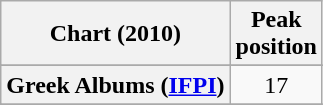<table class="wikitable sortable plainrowheaders" style="text-align:center">
<tr>
<th scope="col">Chart (2010)</th>
<th scope="col">Peak<br>position</th>
</tr>
<tr>
</tr>
<tr>
</tr>
<tr>
</tr>
<tr>
</tr>
<tr>
</tr>
<tr>
</tr>
<tr>
</tr>
<tr>
<th scope="row">Greek Albums (<a href='#'>IFPI</a>)</th>
<td>17</td>
</tr>
<tr>
</tr>
<tr>
</tr>
<tr>
</tr>
<tr>
</tr>
<tr>
</tr>
<tr>
</tr>
<tr>
</tr>
<tr>
</tr>
<tr>
</tr>
</table>
